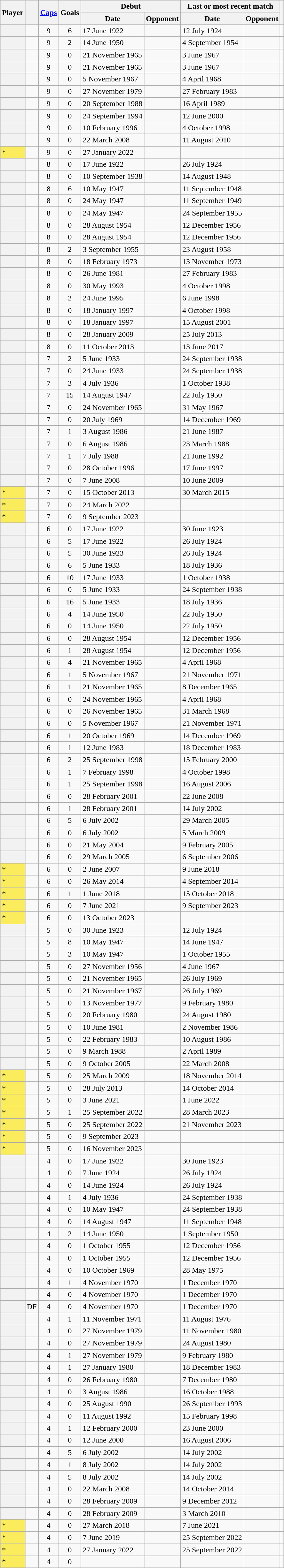<table class="wikitable plainrowheaders sortable" style="text-align: center">
<tr>
<th scope=col rowspan=2>Player</th>
<th scope=col rowspan=2></th>
<th scope=col rowspan=2><a href='#'>Caps</a></th>
<th scope=col rowspan=2>Goals</th>
<th scope=col colspan=2>Debut</th>
<th scope=col colspan=2>Last or most recent match</th>
<th scope=col rowspan=2 class=unsortable></th>
</tr>
<tr class=unsortable>
<th scope=col>Date</th>
<th scope=col>Opponent</th>
<th scope=col>Date</th>
<th scope=col>Opponent</th>
</tr>
<tr>
<th scope=row></th>
<td></td>
<td>9</td>
<td>6</td>
<td align=left>17 June 1922</td>
<td align=left></td>
<td align=left>12 July 1924</td>
<td align=left></td>
<td></td>
</tr>
<tr>
<th scope=row></th>
<td></td>
<td>9</td>
<td>2</td>
<td align=left>14 June 1950</td>
<td align=left></td>
<td align=left>4 September 1954</td>
<td align=left></td>
<td></td>
</tr>
<tr>
<th scope=row></th>
<td></td>
<td>9</td>
<td>0</td>
<td align=left>21 November 1965</td>
<td align=left></td>
<td align=left>3 June 1967</td>
<td align=left></td>
<td></td>
</tr>
<tr>
<th scope=row></th>
<td></td>
<td>9</td>
<td>0</td>
<td align=left>21 November 1965</td>
<td align=left></td>
<td align=left>3 June 1967</td>
<td align=left></td>
<td></td>
</tr>
<tr>
<th scope=row></th>
<td></td>
<td>9</td>
<td>0</td>
<td align=left>5 November 1967</td>
<td align=left></td>
<td align=left>4 April 1968</td>
<td align=left></td>
<td></td>
</tr>
<tr>
<th scope=row></th>
<td></td>
<td>9</td>
<td>0</td>
<td align=left>27 November 1979</td>
<td align=left></td>
<td align=left>27 February 1983</td>
<td align=left></td>
<td></td>
</tr>
<tr>
<th scope=row></th>
<td></td>
<td>9</td>
<td>0</td>
<td align=left>20 September 1988</td>
<td align=left></td>
<td align=left>16 April 1989</td>
<td align=left></td>
<td></td>
</tr>
<tr>
<th scope=row></th>
<td></td>
<td>9</td>
<td>0</td>
<td align=left>24 September 1994</td>
<td align=left></td>
<td align=left>12 June 2000</td>
<td align=left></td>
<td></td>
</tr>
<tr>
<th scope=row></th>
<td></td>
<td>9</td>
<td>0</td>
<td align=left>10 February 1996</td>
<td align=left></td>
<td align=left>4 October 1998</td>
<td align=left></td>
<td></td>
</tr>
<tr>
<th scope=row></th>
<td></td>
<td>9</td>
<td>0</td>
<td align=left>22 March 2008</td>
<td align=left></td>
<td align=left>11 August 2010</td>
<td align=left></td>
<td></td>
</tr>
<tr>
<td scope="row" style="background:#fbec5d" align="left"> *</td>
<td></td>
<td>9</td>
<td>0</td>
<td align=left>27 January 2022</td>
<td align=left></td>
<td align=left></td>
<td align=left></td>
<td></td>
</tr>
<tr>
<th scope=row></th>
<td></td>
<td>8</td>
<td>0</td>
<td align=left>17 June 1922</td>
<td align=left></td>
<td align=left>26 July 1924</td>
<td align=left></td>
<td></td>
</tr>
<tr>
<th scope=row></th>
<td></td>
<td>8</td>
<td>0</td>
<td align=left>10 September 1938</td>
<td align=left></td>
<td align=left>14 August 1948</td>
<td align=left></td>
<td></td>
</tr>
<tr>
<th scope=row></th>
<td></td>
<td>8</td>
<td>6</td>
<td align=left>10 May 1947</td>
<td align=left></td>
<td align=left>11 September 1948</td>
<td align=left></td>
<td></td>
</tr>
<tr>
<th scope=row></th>
<td></td>
<td>8</td>
<td>0</td>
<td align=left>24 May 1947</td>
<td align=left></td>
<td align=left>11 September 1949</td>
<td align=left></td>
<td></td>
</tr>
<tr>
<th scope=row></th>
<td></td>
<td>8</td>
<td>0</td>
<td align=left>24 May 1947</td>
<td align=left></td>
<td align=left>24 September 1955</td>
<td align=left></td>
<td></td>
</tr>
<tr>
<th scope=row></th>
<td></td>
<td>8</td>
<td>0</td>
<td align=left>28 August 1954</td>
<td align=left></td>
<td align=left>12 December 1956</td>
<td align=left></td>
<td></td>
</tr>
<tr>
<th scope=row></th>
<td></td>
<td>8</td>
<td>0</td>
<td align=left>28 August 1954</td>
<td align=left></td>
<td align=left>12 December 1956</td>
<td align=left></td>
<td></td>
</tr>
<tr>
<th scope=row></th>
<td></td>
<td>8</td>
<td>2</td>
<td align=left>3 September 1955</td>
<td align=left></td>
<td align=left>23 August 1958</td>
<td align=left></td>
<td></td>
</tr>
<tr>
<th scope=row></th>
<td></td>
<td>8</td>
<td>0</td>
<td align=left>18 February 1973</td>
<td align=left></td>
<td align=left>13 November 1973</td>
<td align=left></td>
<td></td>
</tr>
<tr>
<th scope=row></th>
<td></td>
<td>8</td>
<td>0</td>
<td align=left>26 June 1981</td>
<td align=left></td>
<td align=left>27 February 1983</td>
<td align=left></td>
<td></td>
</tr>
<tr>
<th scope=row></th>
<td></td>
<td>8</td>
<td>0</td>
<td align=left>30 May 1993</td>
<td align=left></td>
<td align=left>4 October 1998</td>
<td align=left></td>
<td></td>
</tr>
<tr>
<th scope=row></th>
<td></td>
<td>8</td>
<td>2</td>
<td align=left>24 June 1995</td>
<td align=left></td>
<td align=left>6 June 1998</td>
<td align=left></td>
<td></td>
</tr>
<tr>
<th scope=row></th>
<td></td>
<td>8</td>
<td>0</td>
<td align=left>18 January 1997</td>
<td align=left></td>
<td align=left>4 October 1998</td>
<td align=left></td>
<td></td>
</tr>
<tr>
<th scope=row></th>
<td></td>
<td>8</td>
<td>0</td>
<td align=left>18 January 1997</td>
<td align=left></td>
<td align=left>15 August 2001</td>
<td align=left></td>
<td></td>
</tr>
<tr>
<th scope=row></th>
<td></td>
<td>8</td>
<td>0</td>
<td align=left>28 January 2009</td>
<td align=left></td>
<td align=left>25 July 2013</td>
<td align=left></td>
<td></td>
</tr>
<tr>
<th scope="row"></th>
<td></td>
<td>8</td>
<td>0</td>
<td align=left>11 October 2013</td>
<td align=left></td>
<td align=left>13 June 2017</td>
<td align=left></td>
<td></td>
</tr>
<tr>
<th scope=row></th>
<td></td>
<td>7</td>
<td>2</td>
<td align=left>5 June 1933</td>
<td align=left></td>
<td align=left>24 September 1938</td>
<td align=left></td>
<td></td>
</tr>
<tr>
<th scope=row></th>
<td></td>
<td>7</td>
<td>0</td>
<td align=left>24 June 1933</td>
<td align=left></td>
<td align=left>24 September 1938</td>
<td align=left></td>
<td></td>
</tr>
<tr>
<th scope=row></th>
<td></td>
<td>7</td>
<td>3</td>
<td align=left>4 July 1936</td>
<td align=left></td>
<td align=left>1 October 1938</td>
<td align=left></td>
<td></td>
</tr>
<tr>
<th scope=row></th>
<td></td>
<td>7</td>
<td>15</td>
<td align=left>14 August 1947</td>
<td align=left></td>
<td align=left>22 July 1950</td>
<td align=left></td>
<td></td>
</tr>
<tr>
<th scope=row></th>
<td></td>
<td>7</td>
<td>0</td>
<td align=left>24 November 1965</td>
<td align=left></td>
<td align=left>31 May 1967</td>
<td align=left></td>
<td></td>
</tr>
<tr>
<th scope=row></th>
<td></td>
<td>7</td>
<td>0</td>
<td align=left>20 July 1969</td>
<td align=left></td>
<td align=left>14 December 1969</td>
<td align=left></td>
<td></td>
</tr>
<tr>
<th scope=row></th>
<td></td>
<td>7</td>
<td>1</td>
<td align=left>3 August 1986</td>
<td align=left></td>
<td align=left>21 June 1987</td>
<td align=left></td>
<td></td>
</tr>
<tr>
<th scope=row></th>
<td></td>
<td>7</td>
<td>0</td>
<td align=left>6 August 1986</td>
<td align=left></td>
<td align=left>23 March 1988</td>
<td align=left></td>
<td></td>
</tr>
<tr>
<th scope=row></th>
<td></td>
<td>7</td>
<td>1</td>
<td align=left>7 July 1988</td>
<td align=left></td>
<td align=left>21 June 1992</td>
<td align=left></td>
<td></td>
</tr>
<tr>
<th scope=row></th>
<td></td>
<td>7</td>
<td>0</td>
<td align=left>28 October 1996</td>
<td align=left></td>
<td align=left>17 June 1997</td>
<td align=left></td>
<td></td>
</tr>
<tr>
<th scope=row></th>
<td></td>
<td>7</td>
<td>0</td>
<td align=left>7 June 2008</td>
<td align=left></td>
<td align=left>10 June 2009</td>
<td align=left></td>
<td></td>
</tr>
<tr>
<td scope="row" style="background:#fbec5d" align="left"> *</td>
<td></td>
<td>7</td>
<td>0</td>
<td align=left>15 October 2013</td>
<td align=left></td>
<td align=left>30 March 2015</td>
<td align=left></td>
<td></td>
</tr>
<tr>
<td scope="row" style="background:#fbec5d" align="left"> *</td>
<td></td>
<td>7</td>
<td>0</td>
<td align="left">24 March 2022</td>
<td align="left"></td>
<td align="left"></td>
<td align="left"></td>
<td></td>
</tr>
<tr>
<td scope="row" style="background:#fbec5d" align="left"> *</td>
<td></td>
<td>7</td>
<td>0</td>
<td align=left>9 September 2023</td>
<td align=left></td>
<td align=left></td>
<td align=left></td>
<td></td>
</tr>
<tr>
<th scope=row></th>
<td></td>
<td>6</td>
<td>0</td>
<td align=left>17 June 1922</td>
<td align=left></td>
<td align=left>30 June 1923</td>
<td align=left></td>
<td></td>
</tr>
<tr>
<th scope="row"></th>
<td></td>
<td>6</td>
<td>5</td>
<td align=left>17 June 1922</td>
<td align=left></td>
<td align=left>26 July 1924</td>
<td align=left></td>
<td></td>
</tr>
<tr>
<th scope="row"></th>
<td></td>
<td>6</td>
<td>5</td>
<td align=left>30 June 1923</td>
<td align=left></td>
<td align=left>26 July 1924</td>
<td align=left></td>
<td></td>
</tr>
<tr>
<th scope="row"></th>
<td></td>
<td>6</td>
<td>6</td>
<td align=left>5 June 1933</td>
<td align=left></td>
<td align=left>18 July 1936</td>
<td align=left></td>
<td></td>
</tr>
<tr>
<th scope="row"></th>
<td></td>
<td>6</td>
<td>10</td>
<td align=left>17 June 1933</td>
<td align=left></td>
<td align=left>1 October 1938</td>
<td align=left></td>
<td></td>
</tr>
<tr>
<th scope="row"></th>
<td></td>
<td>6</td>
<td>0</td>
<td align=left>5 June 1933</td>
<td align=left></td>
<td align=left>24 September 1938</td>
<td align=left></td>
<td></td>
</tr>
<tr>
<th scope="row"></th>
<td></td>
<td>6</td>
<td>16</td>
<td align=left>5 June 1933</td>
<td align=left></td>
<td align=left>18 July 1936</td>
<td align=left></td>
<td></td>
</tr>
<tr>
<th scope="row"></th>
<td></td>
<td>6</td>
<td>4</td>
<td align=left>14 June 1950</td>
<td align=left></td>
<td align=left>22 July 1950</td>
<td align=left></td>
<td></td>
</tr>
<tr>
<th scope="row"></th>
<td></td>
<td>6</td>
<td>0</td>
<td align=left>14 June 1950</td>
<td align=left></td>
<td align=left>22 July 1950</td>
<td align=left></td>
<td></td>
</tr>
<tr>
<th scope="row"></th>
<td></td>
<td>6</td>
<td>0</td>
<td align=left>28 August 1954</td>
<td align=left></td>
<td align=left>12 December 1956</td>
<td align=left></td>
<td></td>
</tr>
<tr>
<th scope="row"></th>
<td></td>
<td>6</td>
<td>1</td>
<td align=left>28 August 1954</td>
<td align=left></td>
<td align=left>12 December 1956</td>
<td align=left></td>
<td></td>
</tr>
<tr>
<th scope="row"></th>
<td></td>
<td>6</td>
<td>4</td>
<td align=left>21 November 1965</td>
<td align=left></td>
<td align=left>4 April 1968</td>
<td align=left></td>
<td></td>
</tr>
<tr>
<th scope="row"></th>
<td></td>
<td>6</td>
<td>1</td>
<td align=left>5 November 1967</td>
<td align=left></td>
<td align=left>21 November 1971</td>
<td align=left></td>
<td></td>
</tr>
<tr>
<th scope="row"></th>
<td></td>
<td>6</td>
<td>1</td>
<td align=left>21 November 1965</td>
<td align=left></td>
<td align=left>8 December 1965</td>
<td align=left></td>
<td></td>
</tr>
<tr>
<th scope="row"></th>
<td></td>
<td>6</td>
<td>0</td>
<td align=left>24 November 1965</td>
<td align=left></td>
<td align=left>4 April 1968</td>
<td align=left></td>
<td></td>
</tr>
<tr>
<th scope="row"></th>
<td></td>
<td>6</td>
<td>0</td>
<td align=left>26 November 1965</td>
<td align=left></td>
<td align=left>31 March 1968</td>
<td align=left></td>
<td></td>
</tr>
<tr>
<th scope="row"></th>
<td></td>
<td>6</td>
<td>0</td>
<td align=left>5 November 1967</td>
<td align=left></td>
<td align=left>21 November 1971</td>
<td align=left></td>
<td></td>
</tr>
<tr>
<th scope="row"></th>
<td></td>
<td>6</td>
<td>1</td>
<td align=left>20 October 1969</td>
<td align=left></td>
<td align=left>14 December 1969</td>
<td align=left></td>
<td></td>
</tr>
<tr>
<th scope="row"></th>
<td></td>
<td>6</td>
<td>1</td>
<td align=left>12 June 1983</td>
<td align=left></td>
<td align=left>18 December 1983</td>
<td align=left></td>
<td></td>
</tr>
<tr>
<th scope="row"></th>
<td></td>
<td>6</td>
<td>2</td>
<td align=left>25 September 1998</td>
<td align=left></td>
<td align=left>15 February 2000</td>
<td align=left></td>
<td></td>
</tr>
<tr>
<th scope="row"></th>
<td></td>
<td>6</td>
<td>1</td>
<td align=left>7 February 1998</td>
<td align=left></td>
<td align=left>4 October 1998</td>
<td align=left></td>
<td></td>
</tr>
<tr>
<th scope="row"></th>
<td></td>
<td>6</td>
<td>1</td>
<td align=left>25 September 1998</td>
<td align=left></td>
<td align=left>16 August 2006</td>
<td align=left></td>
<td></td>
</tr>
<tr>
<th scope="row"></th>
<td></td>
<td>6</td>
<td>0</td>
<td align=left>28 February 2001</td>
<td align=left></td>
<td align=left>22 June 2008</td>
<td align=left></td>
<td></td>
</tr>
<tr>
<th scope="row"></th>
<td></td>
<td>6</td>
<td>1</td>
<td align=left>28 February 2001</td>
<td align=left></td>
<td align=left>14 July 2002</td>
<td align=left></td>
<td></td>
</tr>
<tr>
<th scope="row"></th>
<td></td>
<td>6</td>
<td>5</td>
<td align=left>6 July 2002</td>
<td align=left></td>
<td align=left>29 March 2005</td>
<td align=left></td>
<td></td>
</tr>
<tr>
<th scope="row"></th>
<td></td>
<td>6</td>
<td>0</td>
<td align=left>6 July 2002</td>
<td align=left></td>
<td align=left>5 March 2009</td>
<td align=left></td>
<td></td>
</tr>
<tr>
<th scope="row"></th>
<td></td>
<td>6</td>
<td>0</td>
<td align=left>21 May 2004</td>
<td align=left></td>
<td align=left>9 February 2005</td>
<td align=left></td>
<td></td>
</tr>
<tr>
<th scope="row"></th>
<td></td>
<td>6</td>
<td>0</td>
<td align=left>29 March 2005</td>
<td align=left></td>
<td align=left>6 September 2006</td>
<td align=left></td>
<td></td>
</tr>
<tr>
<td scope="row" style="background:#fbec5d" align="left"> *</td>
<td></td>
<td>6</td>
<td>0</td>
<td align=left>2 June 2007</td>
<td align=left></td>
<td align=left>9 June 2018</td>
<td align=left></td>
<td></td>
</tr>
<tr>
<td scope="row" style="background:#fbec5d" align="left"> *</td>
<td></td>
<td>6</td>
<td>0</td>
<td align=left>26 May 2014</td>
<td align=left></td>
<td align=left>4 September 2014</td>
<td align=left></td>
<td></td>
</tr>
<tr>
<td scope="row" style="background:#fbec5d" align="left"> *</td>
<td></td>
<td>6</td>
<td>1</td>
<td align=left>1 June 2018</td>
<td align=left></td>
<td align=left>15 October 2018</td>
<td align=left></td>
<td></td>
</tr>
<tr>
<td scope="row" style="background:#fbec5d" align="left"> *</td>
<td></td>
<td>6</td>
<td>0</td>
<td align=left>7 June 2021</td>
<td align=left></td>
<td align=left>9 September 2023</td>
<td align=left></td>
<td></td>
</tr>
<tr>
<td scope="row" style="background:#fbec5d" align="left"> *</td>
<td></td>
<td>6</td>
<td>0</td>
<td align=left>13 October 2023</td>
<td align=left></td>
<td align=left></td>
<td align=left></td>
<td></td>
</tr>
<tr>
<th scope="row"></th>
<td></td>
<td>5</td>
<td>0</td>
<td align=left>30 June 1923</td>
<td align=left></td>
<td align=left>12 July 1924</td>
<td align=left></td>
<td></td>
</tr>
<tr>
<th scope="row"></th>
<td></td>
<td>5</td>
<td>8</td>
<td align=left>10 May 1947</td>
<td align=left></td>
<td align=left>14 June 1947</td>
<td align=left></td>
<td></td>
</tr>
<tr>
<th scope="row"></th>
<td></td>
<td>5</td>
<td>3</td>
<td align=left>10 May 1947</td>
<td align=left></td>
<td align=left>1 October 1955</td>
<td align=left></td>
<td></td>
</tr>
<tr>
<th scope="row"></th>
<td></td>
<td>5</td>
<td>0</td>
<td align=left>27 November 1956</td>
<td align=left></td>
<td align=left>4 June 1967</td>
<td align=left></td>
<td></td>
</tr>
<tr>
<th scope="row"></th>
<td></td>
<td>5</td>
<td>0</td>
<td align=left>21 November 1965</td>
<td align=left></td>
<td align=left>26 July 1969</td>
<td align=left></td>
<td></td>
</tr>
<tr>
<th scope="row"></th>
<td></td>
<td>5</td>
<td>0</td>
<td align=left>21 November 1967</td>
<td align=left></td>
<td align=left>26 July 1969</td>
<td align=left></td>
<td></td>
</tr>
<tr>
<th scope="row"></th>
<td></td>
<td>5</td>
<td>0</td>
<td align=left>13 November 1977</td>
<td align=left></td>
<td align=left>9 February 1980</td>
<td align=left></td>
<td></td>
</tr>
<tr>
<th scope="row"></th>
<td></td>
<td>5</td>
<td>0</td>
<td align=left>20 February 1980</td>
<td align=left></td>
<td align=left>24 August 1980</td>
<td align=left></td>
<td></td>
</tr>
<tr>
<th scope="row"></th>
<td></td>
<td>5</td>
<td>0</td>
<td align=left>10 June 1981</td>
<td align=left></td>
<td align=left>2 November 1986</td>
<td align=left></td>
<td></td>
</tr>
<tr>
<th scope="row"></th>
<td></td>
<td>5</td>
<td>0</td>
<td align=left>22 February 1983</td>
<td align=left></td>
<td align=left>10 August 1986</td>
<td align=left></td>
</tr>
<tr>
<th scope="row"></th>
<td></td>
<td>5</td>
<td>0</td>
<td align=left>9 March 1988</td>
<td align=left></td>
<td align=left>2 April 1989</td>
<td align=left></td>
</tr>
<tr>
<th scope="row"></th>
<td></td>
<td>5</td>
<td>0</td>
<td align=left>9 October 2005</td>
<td align=left></td>
<td align=left>22 March 2008</td>
<td align=left></td>
<td></td>
</tr>
<tr>
<td scope="row" style="background:#fbec5d" align="left"> *</td>
<td></td>
<td>5</td>
<td>0</td>
<td align=left>25 March 2009</td>
<td align=left></td>
<td align=left>18 November 2014</td>
<td align=left></td>
<td></td>
</tr>
<tr>
<td scope="row" style="background:#fbec5d" align="left"> *</td>
<td></td>
<td>5</td>
<td>0</td>
<td align=left>28 July 2013</td>
<td align=left></td>
<td align=left>14 October 2014</td>
<td align=left></td>
<td></td>
</tr>
<tr>
<td scope="row" style="background:#fbec5d" align="left"> *</td>
<td></td>
<td>5</td>
<td>0</td>
<td align=left>3 June 2021</td>
<td align=left></td>
<td align=left>1 June 2022</td>
<td align=left></td>
<td></td>
</tr>
<tr>
<td scope="row" style="background:#fbec5d" align="left"> *</td>
<td></td>
<td>5</td>
<td>1</td>
<td align=left>25 September 2022</td>
<td align=left></td>
<td align=left>28 March 2023</td>
<td align=left></td>
<td></td>
</tr>
<tr>
<td scope="row" style="background:#fbec5d" align="left"> *</td>
<td></td>
<td>5</td>
<td>0</td>
<td align=left>25 September 2022</td>
<td align=left></td>
<td align=left>21 November 2023</td>
<td align=left></td>
<td></td>
</tr>
<tr>
<td scope="row" style="background:#fbec5d" align="left"> *</td>
<td></td>
<td>5</td>
<td>0</td>
<td align="left">9 September 2023</td>
<td align="left"></td>
<td align="left"></td>
<td align="left"></td>
<td></td>
</tr>
<tr>
<td scope="row" style="background:#fbec5d" align="left"> *</td>
<td></td>
<td>5</td>
<td>0</td>
<td align=left>16 November 2023</td>
<td align=left></td>
<td align="left"></td>
<td align="left"></td>
<td></td>
</tr>
<tr>
<th scope="row"></th>
<td></td>
<td>4</td>
<td>0</td>
<td align=left>17 June 1922</td>
<td align=left></td>
<td align=left>30 June 1923</td>
<td align=left></td>
<td></td>
</tr>
<tr>
<th scope="row"></th>
<td></td>
<td>4</td>
<td>0</td>
<td align=left>7 June 1924</td>
<td align=left></td>
<td align=left>26 July 1924</td>
<td align=left></td>
<td></td>
</tr>
<tr>
<th scope="row"></th>
<td></td>
<td>4</td>
<td>0</td>
<td align=left>14 June 1924</td>
<td align=left></td>
<td align=left>26 July 1924</td>
<td align=left></td>
<td></td>
</tr>
<tr>
<th scope="row"></th>
<td></td>
<td>4</td>
<td>1</td>
<td align=left>4 July 1936</td>
<td align=left></td>
<td align=left>24 September 1938</td>
<td align=left></td>
<td></td>
</tr>
<tr>
<th scope="row"></th>
<td></td>
<td>4</td>
<td>0</td>
<td align=left>10 May 1947</td>
<td align=left></td>
<td align=left>24 September 1938</td>
<td align=left></td>
<td></td>
</tr>
<tr>
<th scope="row"></th>
<td></td>
<td>4</td>
<td>0</td>
<td align=left>14 August 1947</td>
<td align=left></td>
<td align=left>11 September 1948</td>
<td align=left></td>
<td></td>
</tr>
<tr>
<th scope="row"></th>
<td></td>
<td>4</td>
<td>2</td>
<td align=left>14 June 1950</td>
<td align=left></td>
<td align=left>1 September 1950</td>
<td align=left></td>
<td></td>
</tr>
<tr>
<th scope="row"></th>
<td></td>
<td>4</td>
<td>0</td>
<td align=left>1 October 1955</td>
<td align=left></td>
<td align=left>12 December 1956</td>
<td align=left></td>
<td></td>
</tr>
<tr>
<th scope="row"></th>
<td></td>
<td>4</td>
<td>0</td>
<td align=left>1 October 1955</td>
<td align=left></td>
<td align=left>12 December 1956</td>
<td align=left></td>
<td></td>
</tr>
<tr>
<th scope="row"></th>
<td></td>
<td>4</td>
<td>0</td>
<td align=left>10 October 1969</td>
<td align=left></td>
<td align=left>28 May 1975</td>
<td align=left></td>
<td></td>
</tr>
<tr>
<th scope="row"></th>
<td></td>
<td>4</td>
<td>1</td>
<td align=left>4 November 1970</td>
<td align=left></td>
<td align=left>1 December 1970</td>
<td align=left></td>
<td></td>
</tr>
<tr>
<th scope="row"></th>
<td></td>
<td>4</td>
<td>0</td>
<td align=left>4 November 1970</td>
<td align=left></td>
<td align=left>1 December 1970</td>
<td align=left></td>
<td></td>
</tr>
<tr>
<th scope="row"></th>
<td>DF</td>
<td>4</td>
<td>0</td>
<td align=left>4 November 1970</td>
<td align=left></td>
<td align=left>1 December 1970</td>
<td align=left></td>
<td></td>
</tr>
<tr>
<th scope="row"></th>
<td></td>
<td>4</td>
<td>1</td>
<td align=left>11 November 1971</td>
<td align=left></td>
<td align=left>11 August 1976</td>
<td align=left></td>
<td></td>
</tr>
<tr>
<th scope="row"></th>
<td></td>
<td>4</td>
<td>0</td>
<td align=left>27 November 1979</td>
<td align=left></td>
<td align=left>11 November 1980</td>
<td align=left></td>
<td></td>
</tr>
<tr>
<th scope="row"></th>
<td></td>
<td>4</td>
<td>0</td>
<td align=left>27 November 1979</td>
<td align=left></td>
<td align=left>24 August 1980</td>
<td align=left></td>
<td></td>
</tr>
<tr>
<th scope="row"></th>
<td></td>
<td>4</td>
<td>1</td>
<td align=left>27 November 1979</td>
<td align=left></td>
<td align=left>9 February 1980</td>
<td align=left></td>
<td></td>
</tr>
<tr>
<th scope="row"></th>
<td></td>
<td>4</td>
<td>1</td>
<td align=left>27 January 1980</td>
<td align=left></td>
<td align=left>18 December 1983</td>
<td align=left></td>
<td></td>
</tr>
<tr>
<th scope="row"></th>
<td></td>
<td>4</td>
<td>0</td>
<td align=left>26 February 1980</td>
<td align=left></td>
<td align=left>7 December 1980</td>
<td align=left></td>
<td></td>
</tr>
<tr>
<th scope="row"></th>
<td></td>
<td>4</td>
<td>0</td>
<td align=left>3 August 1986</td>
<td align=left></td>
<td align=left>16 October 1988</td>
<td align=left></td>
<td></td>
</tr>
<tr>
<th scope="row"></th>
<td></td>
<td>4</td>
<td>0</td>
<td align=left>25 August 1990</td>
<td align=left></td>
<td align=left>26 September 1993</td>
<td align=left></td>
<td></td>
</tr>
<tr>
<th scope="row"></th>
<td></td>
<td>4</td>
<td>0</td>
<td align=left>11 August 1992</td>
<td align=left></td>
<td align=left>15 February 1998</td>
<td align=left></td>
<td></td>
</tr>
<tr>
<th scope="row"></th>
<td></td>
<td>4</td>
<td>1</td>
<td align=left>12 February 2000</td>
<td align=left></td>
<td align=left>23 June 2000</td>
<td align=left></td>
<td></td>
</tr>
<tr>
<th scope="row"></th>
<td></td>
<td>4</td>
<td>0</td>
<td align=left>12 June 2000</td>
<td align=left></td>
<td align=left>16 August 2006</td>
<td align=left></td>
<td></td>
</tr>
<tr>
<th scope="row"></th>
<td></td>
<td>4</td>
<td>5</td>
<td align=left>6 July 2002</td>
<td align=left></td>
<td align=left>14 July 2002</td>
<td align=left></td>
<td></td>
</tr>
<tr>
<th scope="row"></th>
<td></td>
<td>4</td>
<td>1</td>
<td align=left>8 July 2002</td>
<td align=left></td>
<td align=left>14 July 2002</td>
<td align=left></td>
<td></td>
</tr>
<tr>
<th scope="row"></th>
<td></td>
<td>4</td>
<td>5</td>
<td align=left>8 July 2002</td>
<td align=left></td>
<td align=left>14 July 2002</td>
<td align=left></td>
<td></td>
</tr>
<tr>
<th scope="row"></th>
<td></td>
<td>4</td>
<td>0</td>
<td align=left>22 March 2008</td>
<td align=left></td>
<td align=left>14 October 2014</td>
<td align=left></td>
<td></td>
</tr>
<tr>
<th scope="row"></th>
<td></td>
<td>4</td>
<td>0</td>
<td align=left>28 February 2009</td>
<td align=left></td>
<td align=left>9 December 2012</td>
<td align=left></td>
<td></td>
</tr>
<tr>
<th scope="row"></th>
<td></td>
<td>4</td>
<td>0</td>
<td align=left>28 February 2009</td>
<td align=left></td>
<td align=left>3 March 2010</td>
<td align=left></td>
<td></td>
</tr>
<tr>
<td scope="row" style="background:#fbec5d" align="left"> *</td>
<td></td>
<td>4</td>
<td>0</td>
<td align=left>27 March 2018</td>
<td align=left></td>
<td align=left>7 June 2021</td>
<td align=left></td>
<td></td>
</tr>
<tr>
<td scope="row" style="background:#fbec5d" align="left"> *</td>
<td></td>
<td>4</td>
<td>0</td>
<td align=left>7 June 2019</td>
<td align=left></td>
<td align=left>25 September 2022</td>
<td align=left></td>
<td></td>
</tr>
<tr>
<td scope="row" style="background:#fbec5d" align="left"> *</td>
<td></td>
<td>4</td>
<td>0</td>
<td align=left>27 January 2022</td>
<td align=left></td>
<td align=left>25 September 2022</td>
<td align=left></td>
<td></td>
</tr>
<tr>
<td scope="row" style="background:#fbec5d" align="left"> *</td>
<td></td>
<td>4</td>
<td>0</td>
<td align=left></td>
<td align=left></td>
<td align="left"></td>
<td align="left"></td>
<td></td>
</tr>
</table>
